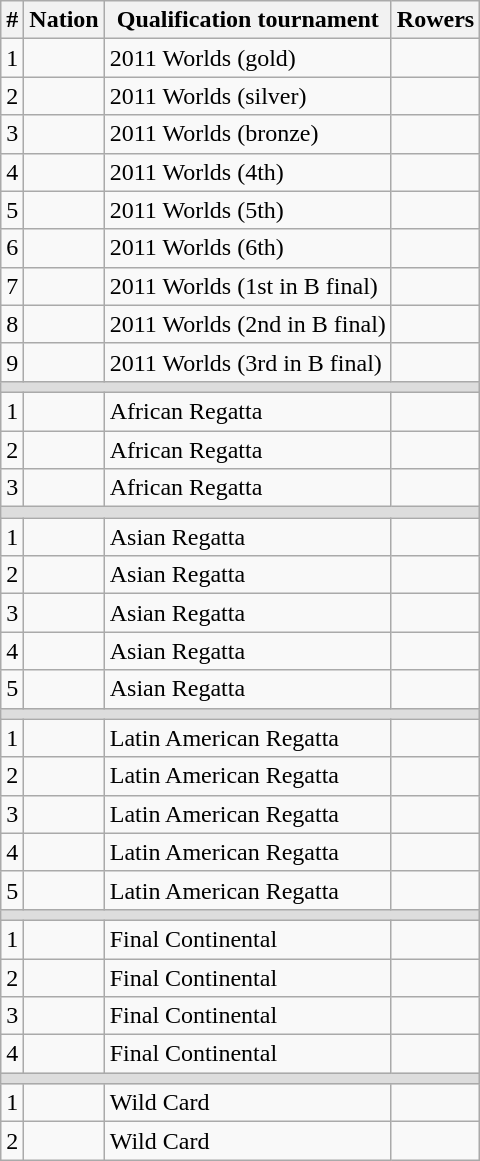<table class="wikitable">
<tr>
<th>#</th>
<th>Nation</th>
<th>Qualification tournament</th>
<th>Rowers</th>
</tr>
<tr>
<td>1</td>
<td></td>
<td>2011 Worlds (gold)</td>
<td></td>
</tr>
<tr>
<td>2</td>
<td></td>
<td>2011 Worlds (silver)</td>
<td></td>
</tr>
<tr>
<td>3</td>
<td></td>
<td>2011 Worlds (bronze)</td>
<td></td>
</tr>
<tr>
<td>4</td>
<td></td>
<td>2011 Worlds (4th)</td>
<td></td>
</tr>
<tr>
<td>5</td>
<td></td>
<td>2011 Worlds (5th)</td>
<td></td>
</tr>
<tr>
<td>6</td>
<td></td>
<td>2011 Worlds (6th)</td>
<td></td>
</tr>
<tr>
<td>7</td>
<td></td>
<td>2011 Worlds (1st in B final)</td>
<td></td>
</tr>
<tr>
<td>8</td>
<td></td>
<td>2011 Worlds (2nd in B final)</td>
<td></td>
</tr>
<tr>
<td>9</td>
<td></td>
<td>2011 Worlds (3rd in B final)</td>
<td></td>
</tr>
<tr bgcolor=#DDDDDD>
<td colspan=4></td>
</tr>
<tr>
<td>1</td>
<td></td>
<td>African Regatta</td>
<td></td>
</tr>
<tr>
<td>2</td>
<td></td>
<td>African Regatta</td>
<td></td>
</tr>
<tr>
<td>3</td>
<td></td>
<td>African Regatta</td>
<td></td>
</tr>
<tr bgcolor=#DDDDDD>
<td colspan=4></td>
</tr>
<tr>
<td>1</td>
<td></td>
<td>Asian Regatta</td>
<td></td>
</tr>
<tr>
<td>2</td>
<td></td>
<td>Asian Regatta</td>
<td></td>
</tr>
<tr>
<td>3</td>
<td></td>
<td>Asian Regatta</td>
<td></td>
</tr>
<tr>
<td>4</td>
<td></td>
<td>Asian Regatta</td>
<td></td>
</tr>
<tr>
<td>5</td>
<td></td>
<td>Asian Regatta</td>
<td></td>
</tr>
<tr bgcolor=#DDDDDD>
<td colspan=4></td>
</tr>
<tr>
<td>1</td>
<td></td>
<td>Latin American Regatta</td>
<td></td>
</tr>
<tr>
<td>2</td>
<td></td>
<td>Latin American Regatta</td>
<td></td>
</tr>
<tr>
<td>3</td>
<td></td>
<td>Latin American Regatta</td>
<td></td>
</tr>
<tr>
<td>4</td>
<td></td>
<td>Latin American Regatta</td>
<td></td>
</tr>
<tr>
<td>5</td>
<td></td>
<td>Latin American Regatta</td>
<td></td>
</tr>
<tr bgcolor=#DDDDDD>
<td colspan=4></td>
</tr>
<tr>
<td>1</td>
<td></td>
<td>Final Continental</td>
<td></td>
</tr>
<tr>
<td>2</td>
<td></td>
<td>Final Continental</td>
<td></td>
</tr>
<tr>
<td>3</td>
<td></td>
<td>Final Continental</td>
<td></td>
</tr>
<tr>
<td>4</td>
<td></td>
<td>Final Continental</td>
<td></td>
</tr>
<tr bgcolor=#DDDDDD>
<td colspan=4></td>
</tr>
<tr>
<td>1</td>
<td></td>
<td>Wild Card</td>
<td></td>
</tr>
<tr>
<td>2</td>
<td></td>
<td>Wild Card</td>
<td></td>
</tr>
</table>
